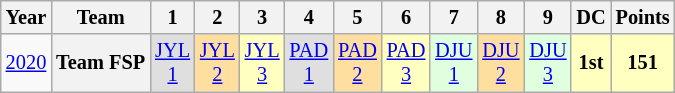<table class="wikitable" style="text-align:center; font-size:85%">
<tr>
<th>Year</th>
<th>Team</th>
<th>1</th>
<th>2</th>
<th>3</th>
<th>4</th>
<th>5</th>
<th>6</th>
<th>7</th>
<th>8</th>
<th>9</th>
<th>DC</th>
<th>Points</th>
</tr>
<tr>
<td><a href='#'>2020</a></td>
<th nowrap>Team FSP</th>
<td style="background:#DFDFDF;"><a href='#'>JYL<br>1</a><br></td>
<td style="background:#FFDF9F;"><a href='#'>JYL<br>2</a><br></td>
<td style="background:#FFFFBF;"><a href='#'>JYL<br>3</a><br></td>
<td style="background:#DFDFDF;"><a href='#'>PAD<br>1</a><br></td>
<td style="background:#FFDF9F;"><a href='#'>PAD<br>2</a><br></td>
<td style="background:#FFFFBF;"><a href='#'>PAD<br>3</a><br></td>
<td style="background:#DFFFDF;"><a href='#'>DJU<br>1</a><br></td>
<td style="background:#FFDF9F;"><a href='#'>DJU<br>2</a><br></td>
<td style="background:#DFFFDF;"><a href='#'>DJU<br>3</a><br></td>
<th style="background:#FFFFBF;">1st</th>
<th style="background:#FFFFBF;">151</th>
</tr>
</table>
